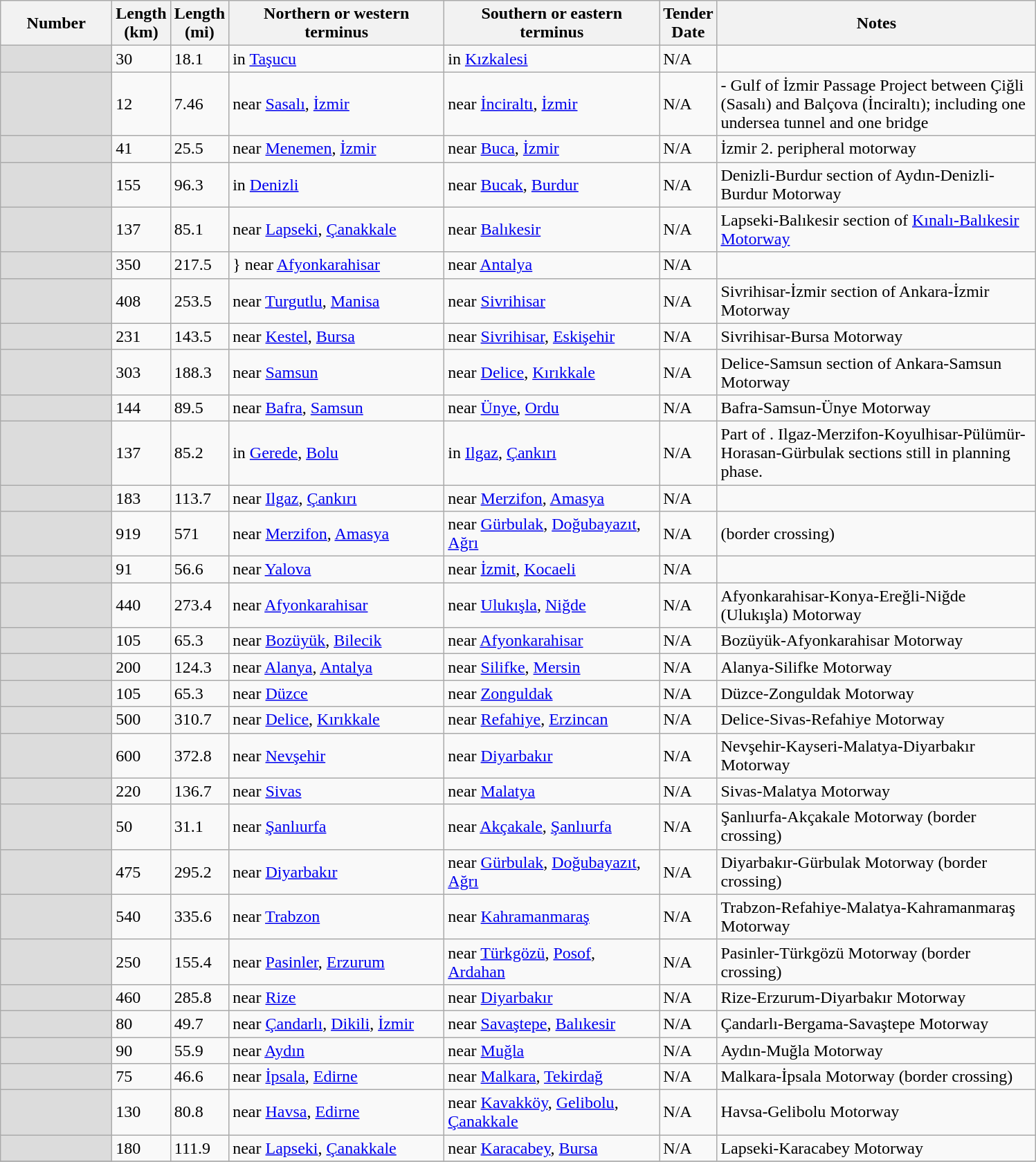<table class="wikitable">
<tr>
<th width=100>Number</th>
<th width="20">Length (km)</th>
<th width=20>Length (mi)</th>
<th width=200>Northern or western terminus</th>
<th width=200>Southern or eastern terminus</th>
<th width=40>Tender Date</th>
<th width="300">Notes</th>
</tr>
<tr>
<td style='background: #dcdcdc'></td>
<td>30</td>
<td>18.1</td>
<td> in <a href='#'>Taşucu</a></td>
<td> in <a href='#'>Kızkalesi</a></td>
<td>N/A</td>
<td></td>
</tr>
<tr>
<td style='background: #dcdcdc'></td>
<td>12</td>
<td>7.46</td>
<td> near <a href='#'>Sasalı</a>, <a href='#'>İzmir</a></td>
<td> near <a href='#'>İnciraltı</a>, <a href='#'>İzmir</a></td>
<td>N/A</td>
<td> - Gulf of İzmir Passage Project between Çiğli (Sasalı) and Balçova (İnciraltı); including one undersea tunnel and one bridge</td>
</tr>
<tr>
<td style='background: #dcdcdc'></td>
<td>41</td>
<td>25.5</td>
<td> near <a href='#'>Menemen</a>, <a href='#'>İzmir</a></td>
<td> near <a href='#'>Buca</a>, <a href='#'>İzmir</a></td>
<td>N/A</td>
<td>İzmir 2. peripheral motorway</td>
</tr>
<tr>
<td style='background: #dcdcdc'></td>
<td>155</td>
<td>96.3</td>
<td> in <a href='#'>Denizli</a></td>
<td> near <a href='#'>Bucak</a>, <a href='#'>Burdur</a></td>
<td>N/A</td>
<td>Denizli-Burdur section of Aydın-Denizli-Burdur Motorway</td>
</tr>
<tr>
<td style='background: #dcdcdc'></td>
<td>137</td>
<td>85.1</td>
<td> near <a href='#'>Lapseki</a>, <a href='#'>Çanakkale</a></td>
<td> near <a href='#'>Balıkesir</a></td>
<td>N/A</td>
<td>Lapseki-Balıkesir section of <a href='#'>Kınalı-Balıkesir Motorway</a></td>
</tr>
<tr>
<td style='background: #dcdcdc'></td>
<td>350</td>
<td>217.5</td>
<td>} near <a href='#'>Afyonkarahisar</a></td>
<td> near <a href='#'>Antalya</a></td>
<td>N/A</td>
<td></td>
</tr>
<tr>
<td style='background: #dcdcdc'></td>
<td>408</td>
<td>253.5</td>
<td> near <a href='#'>Turgutlu</a>, <a href='#'>Manisa</a></td>
<td> near <a href='#'>Sivrihisar</a></td>
<td>N/A</td>
<td>Sivrihisar-İzmir section of Ankara-İzmir Motorway</td>
</tr>
<tr>
<td style="background: #dcdcdc"></td>
<td>231</td>
<td>143.5</td>
<td> near <a href='#'>Kestel</a>, <a href='#'>Bursa</a></td>
<td> near <a href='#'>Sivrihisar</a>, <a href='#'>Eskişehir</a></td>
<td>N/A</td>
<td>Sivrihisar-Bursa Motorway</td>
</tr>
<tr>
<td style='background: #dcdcdc'></td>
<td>303</td>
<td>188.3</td>
<td> near <a href='#'>Samsun</a></td>
<td> near <a href='#'>Delice</a>, <a href='#'>Kırıkkale</a></td>
<td>N/A</td>
<td>Delice-Samsun section of Ankara-Samsun Motorway</td>
</tr>
<tr>
<td style='background: #dcdcdc'></td>
<td>144</td>
<td>89.5</td>
<td> near <a href='#'>Bafra</a>, <a href='#'>Samsun</a></td>
<td> near <a href='#'>Ünye</a>, <a href='#'>Ordu</a></td>
<td>N/A</td>
<td>Bafra-Samsun-Ünye Motorway</td>
</tr>
<tr>
<td style='background: #dcdcdc'></td>
<td>137</td>
<td>85.2</td>
<td> in <a href='#'>Gerede</a>, <a href='#'>Bolu</a></td>
<td> in <a href='#'>Ilgaz</a>, <a href='#'>Çankırı</a></td>
<td>N/A</td>
<td>Part of . Ilgaz-Merzifon-Koyulhisar-Pülümür-Horasan-Gürbulak sections still in planning phase.</td>
</tr>
<tr>
<td style='background: #dcdcdc'></td>
<td>183</td>
<td>113.7</td>
<td> near <a href='#'>Ilgaz</a>, <a href='#'>Çankırı</a></td>
<td> near <a href='#'>Merzifon</a>, <a href='#'>Amasya</a></td>
<td>N/A</td>
<td></td>
</tr>
<tr>
<td style='background: #dcdcdc'></td>
<td>919</td>
<td>571</td>
<td> near <a href='#'>Merzifon</a>, <a href='#'>Amasya</a></td>
<td> near <a href='#'>Gürbulak</a>, <a href='#'>Doğubayazıt</a>, <a href='#'>Ağrı</a></td>
<td>N/A</td>
<td> (border crossing)</td>
</tr>
<tr>
<td style='background: #dcdcdc'></td>
<td>91</td>
<td>56.6</td>
<td> near <a href='#'>Yalova</a></td>
<td> near <a href='#'>İzmit</a>, <a href='#'>Kocaeli</a></td>
<td>N/A</td>
<td></td>
</tr>
<tr>
<td style='background: #dcdcdc'></td>
<td>440</td>
<td>273.4</td>
<td> near <a href='#'>Afyonkarahisar</a></td>
<td> near <a href='#'>Ulukışla</a>, <a href='#'>Niğde</a></td>
<td>N/A</td>
<td>Afyonkarahisar-Konya-Ereğli-Niğde (Ulukışla) Motorway</td>
</tr>
<tr>
<td style='background: #dcdcdc'></td>
<td>105</td>
<td>65.3</td>
<td> near <a href='#'>Bozüyük</a>, <a href='#'>Bilecik</a></td>
<td> near <a href='#'>Afyonkarahisar</a></td>
<td>N/A</td>
<td>Bozüyük-Afyonkarahisar Motorway</td>
</tr>
<tr>
<td style='background: #dcdcdc'></td>
<td>200</td>
<td>124.3</td>
<td> near <a href='#'>Alanya</a>, <a href='#'>Antalya</a></td>
<td> near <a href='#'>Silifke</a>, <a href='#'>Mersin</a></td>
<td>N/A</td>
<td>Alanya-Silifke Motorway</td>
</tr>
<tr>
<td style='background: #dcdcdc'></td>
<td>105</td>
<td>65.3</td>
<td> near <a href='#'>Düzce</a></td>
<td> near <a href='#'>Zonguldak</a></td>
<td>N/A</td>
<td>Düzce-Zonguldak Motorway</td>
</tr>
<tr>
<td style='background: #dcdcdc'></td>
<td>500</td>
<td>310.7</td>
<td> near <a href='#'>Delice</a>, <a href='#'>Kırıkkale</a></td>
<td> near <a href='#'>Refahiye</a>, <a href='#'>Erzincan</a></td>
<td>N/A</td>
<td>Delice-Sivas-Refahiye Motorway</td>
</tr>
<tr>
<td style='background: #dcdcdc'></td>
<td>600</td>
<td>372.8</td>
<td> near <a href='#'>Nevşehir</a></td>
<td> near <a href='#'>Diyarbakır</a></td>
<td>N/A</td>
<td>Nevşehir-Kayseri-Malatya-Diyarbakır Motorway</td>
</tr>
<tr>
<td style='background: #dcdcdc'></td>
<td>220</td>
<td>136.7</td>
<td> near <a href='#'>Sivas</a></td>
<td> near <a href='#'>Malatya</a></td>
<td>N/A</td>
<td>Sivas-Malatya Motorway</td>
</tr>
<tr>
<td style='background: #dcdcdc'></td>
<td>50</td>
<td>31.1</td>
<td> near <a href='#'>Şanlıurfa</a></td>
<td> near <a href='#'>Akçakale</a>, <a href='#'>Şanlıurfa</a></td>
<td>N/A</td>
<td>Şanlıurfa-Akçakale Motorway (border crossing)</td>
</tr>
<tr>
<td style='background: #dcdcdc'></td>
<td>475</td>
<td>295.2</td>
<td> near <a href='#'>Diyarbakır</a></td>
<td> near <a href='#'>Gürbulak</a>, <a href='#'>Doğubayazıt</a>, <a href='#'>Ağrı</a></td>
<td>N/A</td>
<td>Diyarbakır-Gürbulak Motorway (border crossing)</td>
</tr>
<tr>
<td style='background: #dcdcdc'></td>
<td>540</td>
<td>335.6</td>
<td> near <a href='#'>Trabzon</a></td>
<td> near <a href='#'>Kahramanmaraş</a></td>
<td>N/A</td>
<td>Trabzon-Refahiye-Malatya-Kahramanmaraş Motorway</td>
</tr>
<tr>
<td style='background: #dcdcdc'></td>
<td>250</td>
<td>155.4</td>
<td> near <a href='#'>Pasinler</a>, <a href='#'>Erzurum</a></td>
<td> near <a href='#'>Türkgözü</a>, <a href='#'>Posof</a>, <a href='#'>Ardahan</a></td>
<td>N/A</td>
<td>Pasinler-Türkgözü Motorway (border crossing)</td>
</tr>
<tr>
<td style='background: #dcdcdc'></td>
<td>460</td>
<td>285.8</td>
<td> near <a href='#'>Rize</a></td>
<td> near <a href='#'>Diyarbakır</a></td>
<td>N/A</td>
<td>Rize-Erzurum-Diyarbakır Motorway</td>
</tr>
<tr>
<td style='background: #dcdcdc'></td>
<td>80</td>
<td>49.7</td>
<td> near <a href='#'>Çandarlı</a>, <a href='#'>Dikili</a>, <a href='#'>İzmir</a></td>
<td> near <a href='#'>Savaştepe</a>, <a href='#'>Balıkesir</a></td>
<td>N/A</td>
<td>Çandarlı-Bergama-Savaştepe Motorway</td>
</tr>
<tr>
<td style='background: #dcdcdc'></td>
<td>90</td>
<td>55.9</td>
<td> near <a href='#'>Aydın</a></td>
<td> near <a href='#'>Muğla</a></td>
<td>N/A</td>
<td>Aydın-Muğla Motorway</td>
</tr>
<tr>
<td style='background: #dcdcdc'></td>
<td>75</td>
<td>46.6</td>
<td> near <a href='#'>İpsala</a>, <a href='#'>Edirne</a></td>
<td> near <a href='#'>Malkara</a>, <a href='#'>Tekirdağ</a></td>
<td>N/A</td>
<td>Malkara-İpsala Motorway (border crossing)</td>
</tr>
<tr>
<td style='background: #dcdcdc'></td>
<td>130</td>
<td>80.8</td>
<td>  near <a href='#'>Havsa</a>, <a href='#'>Edirne</a></td>
<td> near <a href='#'>Kavakköy</a>, <a href='#'>Gelibolu</a>, <a href='#'>Çanakkale</a></td>
<td>N/A</td>
<td>Havsa-Gelibolu Motorway</td>
</tr>
<tr>
<td style='background: #dcdcdc'></td>
<td>180</td>
<td>111.9</td>
<td>  near <a href='#'>Lapseki</a>, <a href='#'>Çanakkale</a></td>
<td> near <a href='#'>Karacabey</a>, <a href='#'>Bursa</a></td>
<td>N/A</td>
<td>Lapseki-Karacabey Motorway</td>
</tr>
<tr>
</tr>
</table>
